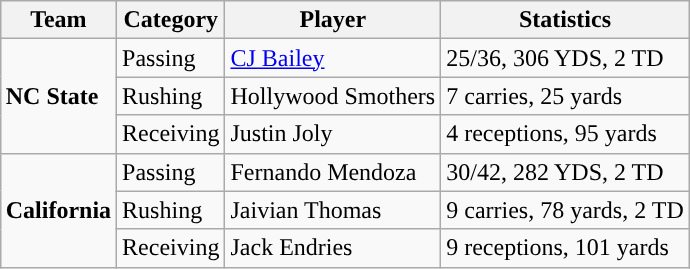<table class="wikitable" style="float: right;">
<tr>
<th>Team</th>
<th>Category</th>
<th>Player</th>
<th>Statistics</th>
</tr>
<tr>
<td rowspan=3><strong>NC State</strong></td>
<td>Passing</td>
<td><a href='#'>CJ Bailey</a></td>
<td>25/36, 306 YDS, 2 TD</td>
</tr>
<tr>
<td>Rushing</td>
<td>Hollywood Smothers</td>
<td>7 carries, 25 yards</td>
</tr>
<tr>
<td>Receiving</td>
<td>Justin Joly</td>
<td>4 receptions, 95 yards</td>
</tr>
<tr>
<td rowspan=3><strong>California</strong></td>
<td>Passing</td>
<td>Fernando Mendoza</td>
<td>30/42, 282 YDS, 2 TD</td>
</tr>
<tr>
<td>Rushing</td>
<td>Jaivian Thomas</td>
<td>9 carries, 78 yards, 2 TD</td>
</tr>
<tr>
<td>Receiving</td>
<td>Jack Endries</td>
<td>9 receptions, 101 yards</td>
</tr>
</table>
